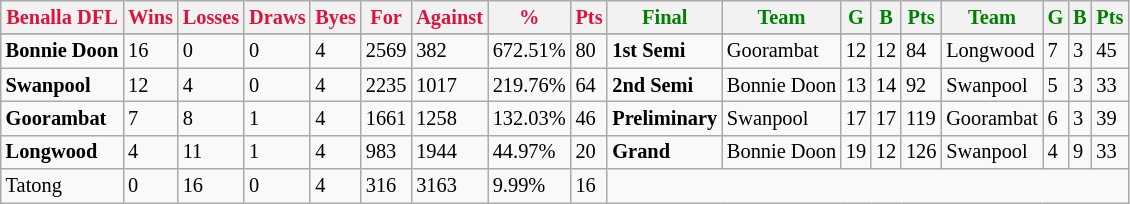<table style="font-size: 85%; text-align: left;" class="wikitable">
<tr>
<th style="color:crimson">Benalla DFL</th>
<th style="color:crimson">Wins</th>
<th style="color:crimson">Losses</th>
<th style="color:crimson">Draws</th>
<th style="color:crimson">Byes</th>
<th style="color:crimson">For</th>
<th style="color:crimson">Against</th>
<th style="color:crimson">%</th>
<th style="color:crimson">Pts</th>
<th style="color:green">Final</th>
<th style="color:green">Team</th>
<th style="color:green">G</th>
<th style="color:green">B</th>
<th style="color:green">Pts</th>
<th style="color:green">Team</th>
<th style="color:green">G</th>
<th style="color:green">B</th>
<th style="color:green">Pts</th>
</tr>
<tr>
</tr>
<tr>
</tr>
<tr>
<td><strong>Bonnie Doon</strong></td>
<td>16</td>
<td>0</td>
<td>0</td>
<td>4</td>
<td>2569</td>
<td>382</td>
<td>672.51%</td>
<td>80</td>
<td><strong>1st Semi</strong></td>
<td>Goorambat</td>
<td>12</td>
<td>12</td>
<td>84</td>
<td>Longwood</td>
<td>7</td>
<td>3</td>
<td>45</td>
</tr>
<tr>
<td><strong>Swanpool</strong></td>
<td>12</td>
<td>4</td>
<td>0</td>
<td>4</td>
<td>2235</td>
<td>1017</td>
<td>219.76%</td>
<td>64</td>
<td><strong>2nd Semi</strong></td>
<td>Bonnie Doon</td>
<td>13</td>
<td>14</td>
<td>92</td>
<td>Swanpool</td>
<td>5</td>
<td>3</td>
<td>33</td>
</tr>
<tr>
<td><strong>Goorambat</strong></td>
<td>7</td>
<td>8</td>
<td>1</td>
<td>4</td>
<td>1661</td>
<td>1258</td>
<td>132.03%</td>
<td>46</td>
<td><strong>Preliminary</strong></td>
<td>Swanpool</td>
<td>17</td>
<td>17</td>
<td>119</td>
<td>Goorambat</td>
<td>6</td>
<td>3</td>
<td>39</td>
</tr>
<tr>
<td><strong>Longwood</strong></td>
<td>4</td>
<td>11</td>
<td>1</td>
<td>4</td>
<td>983</td>
<td>1944</td>
<td>44.97%</td>
<td>20</td>
<td><strong>Grand</strong></td>
<td>Bonnie Doon</td>
<td>19</td>
<td>12</td>
<td>126</td>
<td>Swanpool</td>
<td>4</td>
<td>9</td>
<td>33</td>
</tr>
<tr>
<td>Tatong</td>
<td>0</td>
<td>16</td>
<td>0</td>
<td>4</td>
<td>316</td>
<td>3163</td>
<td>9.99%</td>
<td>16</td>
</tr>
</table>
